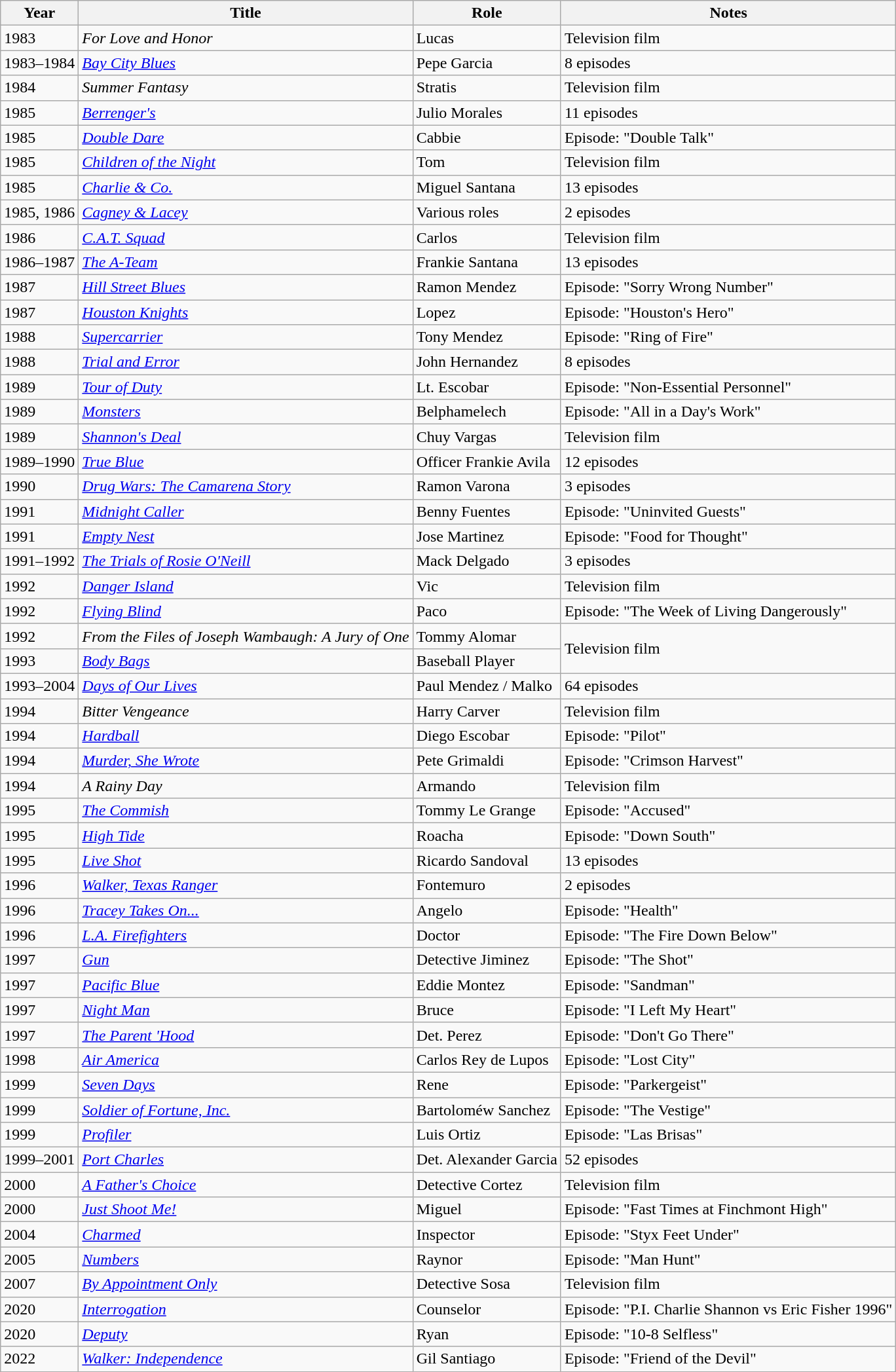<table class="wikitable sortable">
<tr>
<th>Year</th>
<th>Title</th>
<th>Role</th>
<th>Notes</th>
</tr>
<tr>
<td>1983</td>
<td><em>For Love and Honor</em></td>
<td>Lucas</td>
<td>Television film</td>
</tr>
<tr>
<td>1983–1984</td>
<td><em><a href='#'>Bay City Blues</a></em></td>
<td>Pepe Garcia</td>
<td>8 episodes</td>
</tr>
<tr>
<td>1984</td>
<td><em>Summer Fantasy</em></td>
<td>Stratis</td>
<td>Television film</td>
</tr>
<tr>
<td>1985</td>
<td><em><a href='#'>Berrenger's</a></em></td>
<td>Julio Morales</td>
<td>11 episodes</td>
</tr>
<tr>
<td>1985</td>
<td><a href='#'><em>Double Dare</em></a></td>
<td>Cabbie</td>
<td>Episode: "Double Talk"</td>
</tr>
<tr>
<td>1985</td>
<td><a href='#'><em>Children of the Night</em></a></td>
<td>Tom</td>
<td>Television film</td>
</tr>
<tr>
<td>1985</td>
<td><em><a href='#'>Charlie & Co.</a></em></td>
<td>Miguel Santana</td>
<td>13 episodes</td>
</tr>
<tr>
<td>1985, 1986</td>
<td><em><a href='#'>Cagney & Lacey</a></em></td>
<td>Various roles</td>
<td>2 episodes</td>
</tr>
<tr>
<td>1986</td>
<td><em><a href='#'>C.A.T. Squad</a></em></td>
<td>Carlos</td>
<td>Television film</td>
</tr>
<tr>
<td>1986–1987</td>
<td><em><a href='#'>The A-Team</a></em></td>
<td>Frankie Santana</td>
<td>13 episodes</td>
</tr>
<tr>
<td>1987</td>
<td><em><a href='#'>Hill Street Blues</a></em></td>
<td>Ramon Mendez</td>
<td>Episode: "Sorry Wrong Number"</td>
</tr>
<tr>
<td>1987</td>
<td><em><a href='#'>Houston Knights</a></em></td>
<td>Lopez</td>
<td>Episode: "Houston's Hero"</td>
</tr>
<tr>
<td>1988</td>
<td><a href='#'><em>Supercarrier</em></a></td>
<td>Tony Mendez</td>
<td>Episode: "Ring of Fire"</td>
</tr>
<tr>
<td>1988</td>
<td><a href='#'><em>Trial and Error</em></a></td>
<td>John Hernandez</td>
<td>8 episodes</td>
</tr>
<tr>
<td>1989</td>
<td><a href='#'><em>Tour of Duty</em></a></td>
<td>Lt. Escobar</td>
<td>Episode: "Non-Essential Personnel"</td>
</tr>
<tr>
<td>1989</td>
<td><a href='#'><em>Monsters</em></a></td>
<td>Belphamelech</td>
<td>Episode: "All in a Day's Work"</td>
</tr>
<tr>
<td>1989</td>
<td><em><a href='#'>Shannon's Deal</a></em></td>
<td>Chuy Vargas</td>
<td>Television film</td>
</tr>
<tr>
<td>1989–1990</td>
<td><a href='#'><em>True Blue</em></a></td>
<td>Officer Frankie Avila</td>
<td>12 episodes</td>
</tr>
<tr>
<td>1990</td>
<td><em><a href='#'>Drug Wars: The Camarena Story</a></em></td>
<td>Ramon Varona</td>
<td>3 episodes</td>
</tr>
<tr>
<td>1991</td>
<td><em><a href='#'>Midnight Caller</a></em></td>
<td>Benny Fuentes</td>
<td>Episode: "Uninvited Guests"</td>
</tr>
<tr>
<td>1991</td>
<td><em><a href='#'>Empty Nest</a></em></td>
<td>Jose Martinez</td>
<td>Episode: "Food for Thought"</td>
</tr>
<tr>
<td>1991–1992</td>
<td><em><a href='#'>The Trials of Rosie O'Neill</a></em></td>
<td>Mack Delgado</td>
<td>3 episodes</td>
</tr>
<tr>
<td>1992</td>
<td><a href='#'><em>Danger Island</em></a></td>
<td>Vic</td>
<td>Television film</td>
</tr>
<tr>
<td>1992</td>
<td><a href='#'><em>Flying Blind</em></a></td>
<td>Paco</td>
<td>Episode: "The Week of Living Dangerously"</td>
</tr>
<tr>
<td>1992</td>
<td><em>From the Files of Joseph Wambaugh: A Jury of One</em></td>
<td>Tommy Alomar</td>
<td rowspan="2">Television film</td>
</tr>
<tr>
<td>1993</td>
<td><a href='#'><em>Body Bags</em></a></td>
<td>Baseball Player</td>
</tr>
<tr>
<td>1993–2004</td>
<td><em><a href='#'>Days of Our Lives</a></em></td>
<td>Paul Mendez / Malko</td>
<td>64 episodes</td>
</tr>
<tr>
<td>1994</td>
<td><em>Bitter Vengeance</em></td>
<td>Harry Carver</td>
<td>Television film</td>
</tr>
<tr>
<td>1994</td>
<td><a href='#'><em>Hardball</em></a></td>
<td>Diego Escobar</td>
<td>Episode: "Pilot"</td>
</tr>
<tr>
<td>1994</td>
<td><em><a href='#'>Murder, She Wrote</a></em></td>
<td>Pete Grimaldi</td>
<td>Episode: "Crimson Harvest"</td>
</tr>
<tr>
<td>1994</td>
<td><em>A Rainy Day</em></td>
<td>Armando</td>
<td>Television film</td>
</tr>
<tr>
<td>1995</td>
<td><em><a href='#'>The Commish</a></em></td>
<td>Tommy Le Grange</td>
<td>Episode: "Accused"</td>
</tr>
<tr>
<td>1995</td>
<td><a href='#'><em>High Tide</em></a></td>
<td>Roacha</td>
<td>Episode: "Down South"</td>
</tr>
<tr>
<td>1995</td>
<td><em><a href='#'>Live Shot</a></em></td>
<td>Ricardo Sandoval</td>
<td>13 episodes</td>
</tr>
<tr>
<td>1996</td>
<td><em><a href='#'>Walker, Texas Ranger</a></em></td>
<td>Fontemuro</td>
<td>2 episodes</td>
</tr>
<tr>
<td>1996</td>
<td><em><a href='#'>Tracey Takes On...</a></em></td>
<td>Angelo</td>
<td>Episode: "Health"</td>
</tr>
<tr>
<td>1996</td>
<td><em><a href='#'>L.A. Firefighters</a></em></td>
<td>Doctor</td>
<td>Episode: "The Fire Down Below"</td>
</tr>
<tr>
<td>1997</td>
<td><a href='#'><em>Gun</em></a></td>
<td>Detective Jiminez</td>
<td>Episode: "The Shot"</td>
</tr>
<tr>
<td>1997</td>
<td><a href='#'><em>Pacific Blue</em></a></td>
<td>Eddie Montez</td>
<td>Episode: "Sandman"</td>
</tr>
<tr>
<td>1997</td>
<td><a href='#'><em>Night Man</em></a></td>
<td>Bruce</td>
<td>Episode: "I Left My Heart"</td>
</tr>
<tr>
<td>1997</td>
<td><em><a href='#'>The Parent 'Hood</a></em></td>
<td>Det. Perez</td>
<td>Episode: "Don't Go There"</td>
</tr>
<tr>
<td>1998</td>
<td><a href='#'><em>Air America</em></a></td>
<td>Carlos Rey de Lupos</td>
<td>Episode: "Lost City"</td>
</tr>
<tr>
<td>1999</td>
<td><a href='#'><em>Seven Days</em></a></td>
<td>Rene</td>
<td>Episode: "Parkergeist"</td>
</tr>
<tr>
<td>1999</td>
<td><em><a href='#'>Soldier of Fortune, Inc.</a></em></td>
<td>Bartoloméw Sanchez</td>
<td>Episode: "The Vestige"</td>
</tr>
<tr>
<td>1999</td>
<td><a href='#'><em>Profiler</em></a></td>
<td>Luis Ortiz</td>
<td>Episode: "Las Brisas"</td>
</tr>
<tr>
<td>1999–2001</td>
<td><em><a href='#'>Port Charles</a></em></td>
<td>Det. Alexander Garcia</td>
<td>52 episodes</td>
</tr>
<tr>
<td>2000</td>
<td><em><a href='#'>A Father's Choice</a></em></td>
<td>Detective Cortez</td>
<td>Television film</td>
</tr>
<tr>
<td>2000</td>
<td><em><a href='#'>Just Shoot Me!</a></em></td>
<td>Miguel</td>
<td>Episode: "Fast Times at Finchmont High"</td>
</tr>
<tr>
<td>2004</td>
<td><em><a href='#'>Charmed</a></em></td>
<td>Inspector</td>
<td>Episode: "Styx Feet Under"</td>
</tr>
<tr>
<td>2005</td>
<td><a href='#'><em>Numbers</em></a></td>
<td>Raynor</td>
<td>Episode: "Man Hunt"</td>
</tr>
<tr>
<td>2007</td>
<td><a href='#'><em>By Appointment Only</em></a></td>
<td>Detective Sosa</td>
<td>Television film</td>
</tr>
<tr>
<td>2020</td>
<td><a href='#'><em>Interrogation</em></a></td>
<td>Counselor</td>
<td>Episode: "P.I. Charlie Shannon vs Eric Fisher 1996"</td>
</tr>
<tr>
<td>2020</td>
<td><a href='#'><em>Deputy</em></a></td>
<td>Ryan</td>
<td>Episode: "10-8 Selfless"</td>
</tr>
<tr>
<td>2022</td>
<td><em><a href='#'>Walker: Independence</a></em></td>
<td>Gil Santiago</td>
<td>Episode: "Friend of the Devil"</td>
</tr>
</table>
